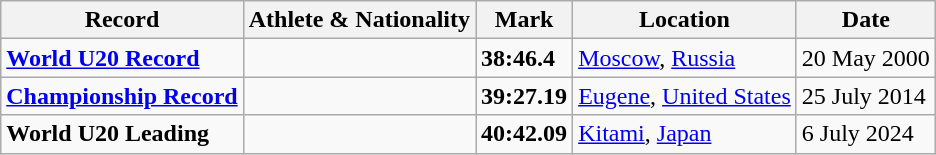<table class="wikitable">
<tr>
<th scope="col">Record</th>
<th scope="col">Athlete & Nationality</th>
<th scope="col">Mark</th>
<th scope="col">Location</th>
<th scope="col">Date</th>
</tr>
<tr>
<td><strong><a href='#'>World U20 Record</a></strong></td>
<td></td>
<td><strong>38:46.4</strong></td>
<td><a href='#'>Moscow</a>, <a href='#'>Russia</a></td>
<td>20 May 2000</td>
</tr>
<tr>
<td><strong><a href='#'>Championship Record</a></strong></td>
<td></td>
<td><strong>39:27.19</strong></td>
<td><a href='#'>Eugene</a>, <a href='#'>United States</a></td>
<td>25 July 2014</td>
</tr>
<tr>
<td><strong>World U20 Leading</strong></td>
<td></td>
<td><strong>40:42.09</strong></td>
<td><a href='#'>Kitami</a>, <a href='#'>Japan</a></td>
<td>6 July 2024</td>
</tr>
</table>
